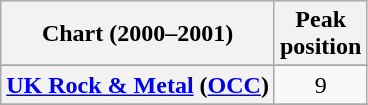<table class="wikitable sortable plainrowheaders" style="text-align:center">
<tr>
<th>Chart (2000–2001)</th>
<th>Peak<br>position</th>
</tr>
<tr>
</tr>
<tr>
</tr>
<tr>
</tr>
<tr>
</tr>
<tr>
</tr>
<tr>
</tr>
<tr>
</tr>
<tr>
<th scope="row"><a href='#'>UK Rock & Metal</a> (<a href='#'>OCC</a>)</th>
<td>9</td>
</tr>
<tr>
</tr>
<tr>
</tr>
<tr>
</tr>
<tr>
</tr>
<tr>
</tr>
<tr>
</tr>
</table>
